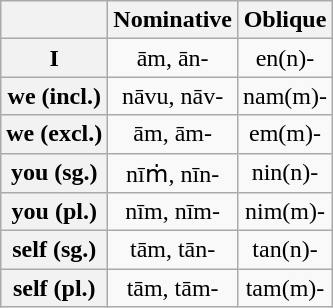<table class="wikitable" style=text-align:center>
<tr>
<th></th>
<th>Nominative</th>
<th>Oblique</th>
</tr>
<tr>
<th>I</th>
<td>ām, ān-</td>
<td>en(n)-</td>
</tr>
<tr>
<th>we (incl.)</th>
<td>nāvu, nāv-</td>
<td>nam(m)-</td>
</tr>
<tr>
<th>we (excl.)</th>
<td>ām, ām-</td>
<td>em(m)-</td>
</tr>
<tr>
<th>you (sg.)</th>
<td>nīṁ, nīn-</td>
<td>nin(n)-</td>
</tr>
<tr>
<th>you (pl.)</th>
<td>nīm, nīm-</td>
<td>nim(m)-</td>
</tr>
<tr>
<th>self (sg.)</th>
<td>tām, tān-</td>
<td>tan(n)-</td>
</tr>
<tr>
<th>self (pl.)</th>
<td>tām, tām-</td>
<td>tam(m)-</td>
</tr>
</table>
